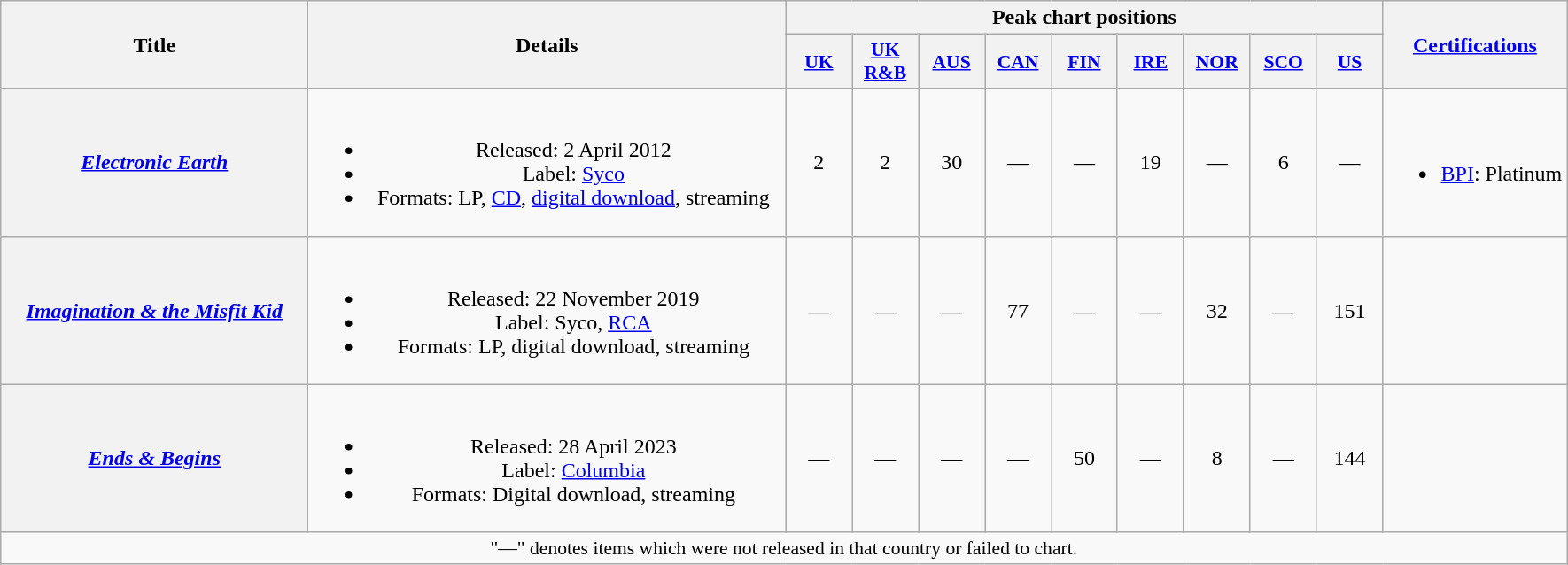<table class="wikitable plainrowheaders" style="text-align:center;">
<tr>
<th scope="col" rowspan="2" style="width:14em;">Title</th>
<th scope="col" rowspan="2" style="width:22em;">Details</th>
<th scope="col" colspan="9">Peak chart positions</th>
<th scope="col" rowspan="2"><a href='#'>Certifications</a></th>
</tr>
<tr>
<th style="width:3em;font-size:90%"><a href='#'>UK</a><br></th>
<th style="width:3em;font-size:90%"><a href='#'>UK<br>R&B</a><br></th>
<th style="width:3em;font-size:90%"><a href='#'>AUS</a><br></th>
<th style="width:3em;font-size:90%"><a href='#'>CAN</a><br></th>
<th style="width:3em;font-size:90%"><a href='#'>FIN</a><br></th>
<th style="width:3em;font-size:90%"><a href='#'>IRE</a><br></th>
<th style="width:3em;font-size:90%"><a href='#'>NOR</a><br></th>
<th style="width:3em;font-size:90%"><a href='#'>SCO</a><br></th>
<th style="width:3em;font-size:90%"><a href='#'>US</a><br></th>
</tr>
<tr>
<th scope="row"><em><a href='#'>Electronic Earth</a></em></th>
<td><br><ul><li>Released: 2 April 2012</li><li>Label: <a href='#'>Syco</a></li><li>Formats: LP, <a href='#'>CD</a>, <a href='#'>digital download</a>, streaming</li></ul></td>
<td>2</td>
<td>2</td>
<td>30</td>
<td>—</td>
<td>—</td>
<td>19</td>
<td>—</td>
<td>6</td>
<td>—</td>
<td><br><ul><li><a href='#'>BPI</a>: Platinum</li></ul></td>
</tr>
<tr>
<th scope="row"><em><a href='#'>Imagination & the Misfit Kid</a></em></th>
<td><br><ul><li>Released: 22 November 2019</li><li>Label: Syco, <a href='#'>RCA</a></li><li>Formats: LP, digital download, streaming</li></ul></td>
<td>—</td>
<td>—</td>
<td>—</td>
<td>77</td>
<td>—</td>
<td>—</td>
<td>32</td>
<td>—</td>
<td>151</td>
<td></td>
</tr>
<tr>
<th scope="row"><em><a href='#'>Ends & Begins</a></em></th>
<td><br><ul><li>Released: 28 April 2023</li><li>Label: <a href='#'>Columbia</a></li><li>Formats: Digital download, streaming</li></ul></td>
<td>—</td>
<td>—</td>
<td>—</td>
<td>—</td>
<td>50</td>
<td>—</td>
<td>8</td>
<td>—</td>
<td>144</td>
<td></td>
</tr>
<tr>
<td colspan="14" style="text-align:center; font-size:90%;">"—" denotes items which were not released in that country or failed to chart.</td>
</tr>
</table>
